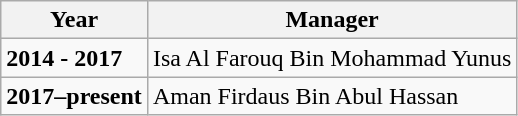<table class="wikitable sortable">
<tr>
<th>Year</th>
<th>Manager</th>
</tr>
<tr>
<td><strong>2014 - 2017</strong></td>
<td>Isa Al Farouq Bin Mohammad Yunus</td>
</tr>
<tr>
<td><strong>2017–present</strong></td>
<td>Aman Firdaus Bin Abul Hassan</td>
</tr>
</table>
